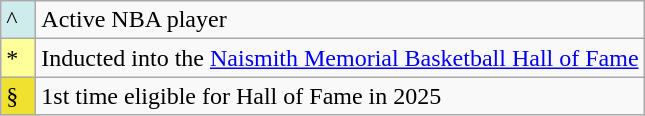<table class="wikitable">
<tr>
<td style="background:#CFECEC; width:1em">^</td>
<td>Active NBA player</td>
</tr>
<tr>
<td style="background:#FFFF99; width:1em">*</td>
<td>Inducted into the <a href='#'>Naismith Memorial Basketball Hall of Fame</a></td>
</tr>
<tr>
<td style="background:#F0E130; width:1em">§</td>
<td>1st time eligible for Hall of Fame in 2025 </td>
</tr>
</table>
